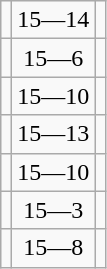<table class="wikitable">
<tr>
<td><strong></strong></td>
<td align=center>15—14</td>
<td></td>
</tr>
<tr>
<td><strong></strong></td>
<td align=center>15—6</td>
<td></td>
</tr>
<tr>
<td><strong></strong></td>
<td align=center>15—10</td>
<td></td>
</tr>
<tr>
<td><strong></strong></td>
<td align=center>15—13</td>
<td></td>
</tr>
<tr>
<td><strong></strong></td>
<td align=center>15—10</td>
<td></td>
</tr>
<tr>
<td><strong></strong></td>
<td align=center>15—3</td>
<td></td>
</tr>
<tr>
<td><strong></strong></td>
<td align=center>15—8</td>
<td></td>
</tr>
</table>
